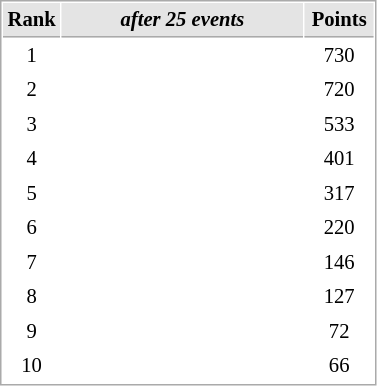<table cellspacing="1" cellpadding="3" style="border:1px solid #AAAAAA;font-size:86%">
<tr bgcolor="#E4E4E4">
<th style="border-bottom:1px solid #AAAAAA" width=10>Rank</th>
<th style="border-bottom:1px solid #AAAAAA" width=155><em>after 25 events</em></th>
<th style="border-bottom:1px solid #AAAAAA" width=40>Points</th>
</tr>
<tr>
<td align=center>1</td>
<td></td>
<td align=center>730</td>
</tr>
<tr>
<td align=center>2</td>
<td></td>
<td align=center>720</td>
</tr>
<tr>
<td align=center>3</td>
<td></td>
<td align=center>533</td>
</tr>
<tr>
<td align=center>4</td>
<td></td>
<td align=center>401</td>
</tr>
<tr>
<td align=center>5</td>
<td></td>
<td align=center>317</td>
</tr>
<tr>
<td align=center>6</td>
<td></td>
<td align=center>220</td>
</tr>
<tr>
<td align=center>7</td>
<td></td>
<td align=center>146</td>
</tr>
<tr>
<td align=center>8</td>
<td></td>
<td align=center>127</td>
</tr>
<tr>
<td align=center>9</td>
<td></td>
<td align=center>72</td>
</tr>
<tr>
<td align=center>10</td>
<td></td>
<td align=center>66</td>
</tr>
</table>
